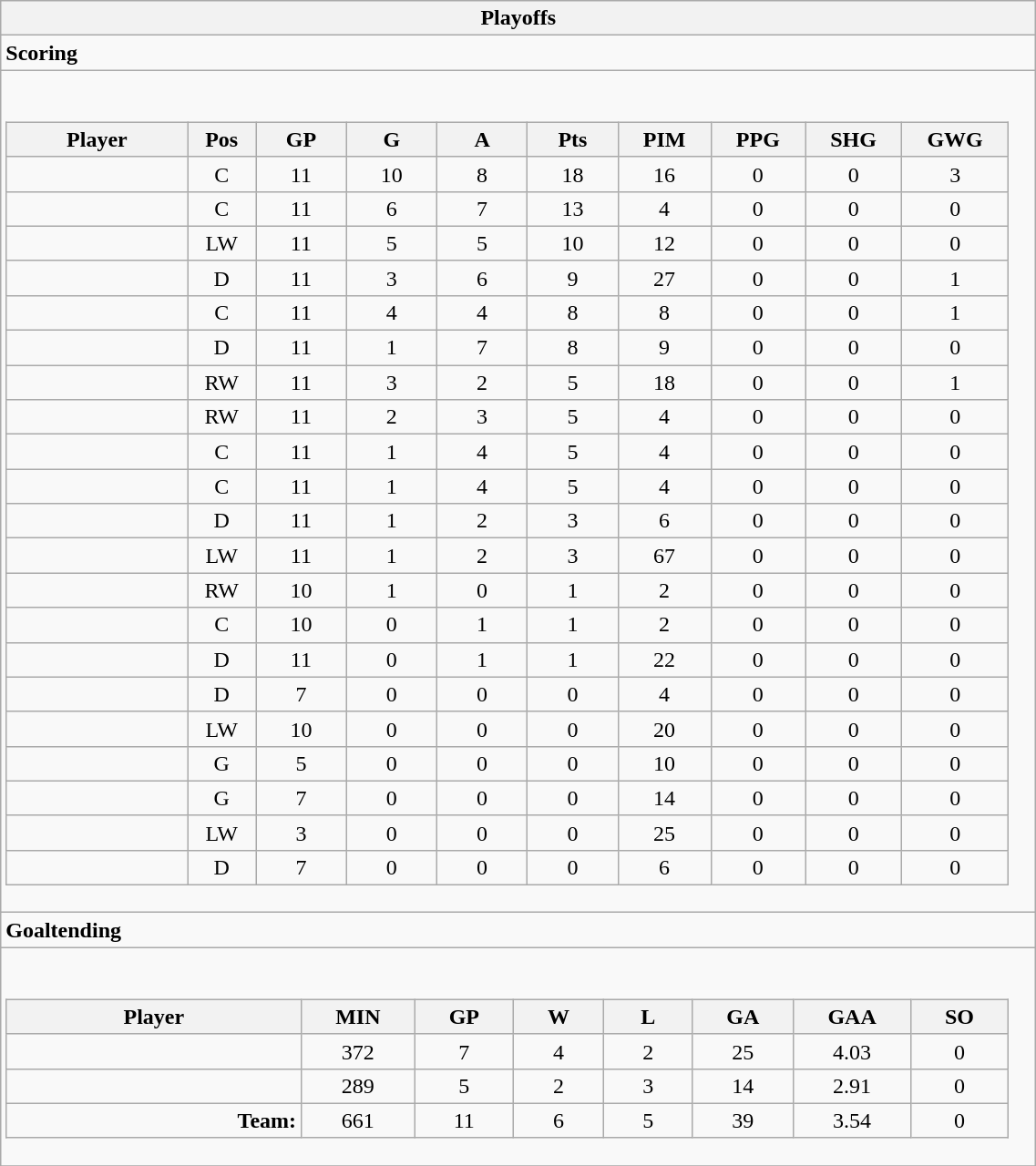<table class="wikitable collapsible " width="60%" border="1">
<tr>
<th>Playoffs</th>
</tr>
<tr>
<td class="tocccolors"><strong>Scoring</strong></td>
</tr>
<tr>
<td><br><table class="wikitable sortable">
<tr ALIGN="center">
<th bgcolor="#DDDDFF" width="10%">Player</th>
<th bgcolor="#DDDDFF" width="3%" title="Position">Pos</th>
<th bgcolor="#DDDDFF" width="5%" title="Games played">GP</th>
<th bgcolor="#DDDDFF" width="5%" title="Goals">G</th>
<th bgcolor="#DDDDFF" width="5%" title="Assists">A</th>
<th bgcolor="#DDDDFF" width="5%" title="Points">Pts</th>
<th bgcolor="#DDDDFF" width="5%" title="Penalties in Minutes">PIM</th>
<th bgcolor="#DDDDFF" width="5%" title="Power play goals">PPG</th>
<th bgcolor="#DDDDFF" width="5%" title="Short-handed goals">SHG</th>
<th bgcolor="#DDDDFF" width="5%" title="Game-winning goals">GWG</th>
</tr>
<tr align="center">
<td align="right"></td>
<td>C</td>
<td>11</td>
<td>10</td>
<td>8</td>
<td>18</td>
<td>16</td>
<td>0</td>
<td>0</td>
<td>3</td>
</tr>
<tr align="center">
<td align="right"></td>
<td>C</td>
<td>11</td>
<td>6</td>
<td>7</td>
<td>13</td>
<td>4</td>
<td>0</td>
<td>0</td>
<td>0</td>
</tr>
<tr align="center">
<td align="right"></td>
<td>LW</td>
<td>11</td>
<td>5</td>
<td>5</td>
<td>10</td>
<td>12</td>
<td>0</td>
<td>0</td>
<td>0</td>
</tr>
<tr align="center">
<td align="right"></td>
<td>D</td>
<td>11</td>
<td>3</td>
<td>6</td>
<td>9</td>
<td>27</td>
<td>0</td>
<td>0</td>
<td>1</td>
</tr>
<tr align="center">
<td align="right"></td>
<td>C</td>
<td>11</td>
<td>4</td>
<td>4</td>
<td>8</td>
<td>8</td>
<td>0</td>
<td>0</td>
<td>1</td>
</tr>
<tr align="center">
<td align="right"></td>
<td>D</td>
<td>11</td>
<td>1</td>
<td>7</td>
<td>8</td>
<td>9</td>
<td>0</td>
<td>0</td>
<td>0</td>
</tr>
<tr align="center">
<td align="right"></td>
<td>RW</td>
<td>11</td>
<td>3</td>
<td>2</td>
<td>5</td>
<td>18</td>
<td>0</td>
<td>0</td>
<td>1</td>
</tr>
<tr align="center">
<td align="right"></td>
<td>RW</td>
<td>11</td>
<td>2</td>
<td>3</td>
<td>5</td>
<td>4</td>
<td>0</td>
<td>0</td>
<td>0</td>
</tr>
<tr align="center">
<td align="right"></td>
<td>C</td>
<td>11</td>
<td>1</td>
<td>4</td>
<td>5</td>
<td>4</td>
<td>0</td>
<td>0</td>
<td>0</td>
</tr>
<tr align="center">
<td align="right"></td>
<td>C</td>
<td>11</td>
<td>1</td>
<td>4</td>
<td>5</td>
<td>4</td>
<td>0</td>
<td>0</td>
<td>0</td>
</tr>
<tr align="center">
<td align="right"></td>
<td>D</td>
<td>11</td>
<td>1</td>
<td>2</td>
<td>3</td>
<td>6</td>
<td>0</td>
<td>0</td>
<td>0</td>
</tr>
<tr align="center">
<td align="right"></td>
<td>LW</td>
<td>11</td>
<td>1</td>
<td>2</td>
<td>3</td>
<td>67</td>
<td>0</td>
<td>0</td>
<td>0</td>
</tr>
<tr align="center">
<td align="right"></td>
<td>RW</td>
<td>10</td>
<td>1</td>
<td>0</td>
<td>1</td>
<td>2</td>
<td>0</td>
<td>0</td>
<td>0</td>
</tr>
<tr align="center">
<td align="right"></td>
<td>C</td>
<td>10</td>
<td>0</td>
<td>1</td>
<td>1</td>
<td>2</td>
<td>0</td>
<td>0</td>
<td>0</td>
</tr>
<tr align="center">
<td align="right"></td>
<td>D</td>
<td>11</td>
<td>0</td>
<td>1</td>
<td>1</td>
<td>22</td>
<td>0</td>
<td>0</td>
<td>0</td>
</tr>
<tr align="center">
<td align="right"></td>
<td>D</td>
<td>7</td>
<td>0</td>
<td>0</td>
<td>0</td>
<td>4</td>
<td>0</td>
<td>0</td>
<td>0</td>
</tr>
<tr align="center">
<td align="right"></td>
<td>LW</td>
<td>10</td>
<td>0</td>
<td>0</td>
<td>0</td>
<td>20</td>
<td>0</td>
<td>0</td>
<td>0</td>
</tr>
<tr align="center">
<td align="right"></td>
<td>G</td>
<td>5</td>
<td>0</td>
<td>0</td>
<td>0</td>
<td>10</td>
<td>0</td>
<td>0</td>
<td>0</td>
</tr>
<tr align="center">
<td align="right"></td>
<td>G</td>
<td>7</td>
<td>0</td>
<td>0</td>
<td>0</td>
<td>14</td>
<td>0</td>
<td>0</td>
<td>0</td>
</tr>
<tr align="center">
<td align="right"></td>
<td>LW</td>
<td>3</td>
<td>0</td>
<td>0</td>
<td>0</td>
<td>25</td>
<td>0</td>
<td>0</td>
<td>0</td>
</tr>
<tr align="center">
<td align="right"></td>
<td>D</td>
<td>7</td>
<td>0</td>
<td>0</td>
<td>0</td>
<td>6</td>
<td>0</td>
<td>0</td>
<td>0</td>
</tr>
</table>
</td>
</tr>
<tr>
<td class="toccolors"><strong>Goaltending</strong></td>
</tr>
<tr>
<td><br><table class="wikitable sortable">
<tr>
<th bgcolor="#DDDDFF" width="10%">Player</th>
<th width="3%" bgcolor="#DDDDFF" title="Minutes played">MIN</th>
<th width="3%" bgcolor="#DDDDFF" title="Games played in">GP</th>
<th width="3%" bgcolor="#DDDDFF" title="Wins">W</th>
<th width="3%" bgcolor="#DDDDFF"title="Losses">L</th>
<th width="3%" bgcolor="#DDDDFF" title="Goals against">GA</th>
<th width="3%" bgcolor="#DDDDFF" title="Goals against average">GAA</th>
<th width="3%" bgcolor="#DDDDFF" title="Shut-outs">SO</th>
</tr>
<tr align="center">
<td align="right"></td>
<td>372</td>
<td>7</td>
<td>4</td>
<td>2</td>
<td>25</td>
<td>4.03</td>
<td>0</td>
</tr>
<tr align="center">
<td align="right"></td>
<td>289</td>
<td>5</td>
<td>2</td>
<td>3</td>
<td>14</td>
<td>2.91</td>
<td>0</td>
</tr>
<tr align="center">
<td align="right"><strong>Team:</strong></td>
<td>661</td>
<td>11</td>
<td>6</td>
<td>5</td>
<td>39</td>
<td>3.54</td>
<td>0</td>
</tr>
</table>
</td>
</tr>
<tr>
</tr>
</table>
